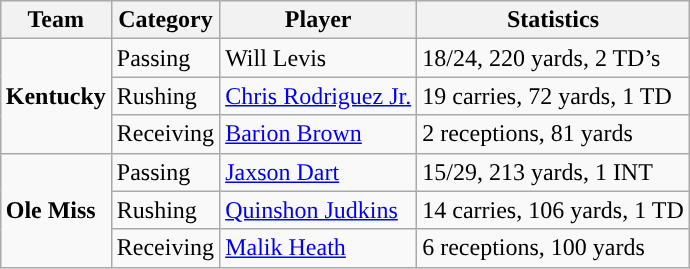<table class="wikitable" style="float: right;">
<tr>
<th>Team</th>
<th>Category</th>
<th>Player</th>
<th>Statistics</th>
</tr>
<tr>
<td rowspan=3><strong>Kentucky</strong></td>
<td>Passing</td>
<td>Will Levis</td>
<td>18/24, 220 yards, 2 TD’s</td>
</tr>
<tr>
<td>Rushing</td>
<td><a href='#'>Chris Rodriguez Jr.</a></td>
<td>19 carries, 72 yards, 1 TD</td>
</tr>
<tr>
<td>Receiving</td>
<td><a href='#'>Barion Brown</a></td>
<td>2 receptions, 81 yards</td>
</tr>
<tr>
<td rowspan=3><strong>Ole Miss</strong></td>
<td>Passing</td>
<td><a href='#'>Jaxson Dart</a></td>
<td>15/29, 213 yards, 1 INT</td>
</tr>
<tr>
<td>Rushing</td>
<td><a href='#'>Quinshon Judkins</a></td>
<td>14 carries, 106 yards, 1 TD</td>
</tr>
<tr>
<td>Receiving</td>
<td><a href='#'>Malik Heath</a></td>
<td>6 receptions, 100 yards</td>
</tr>
</table>
